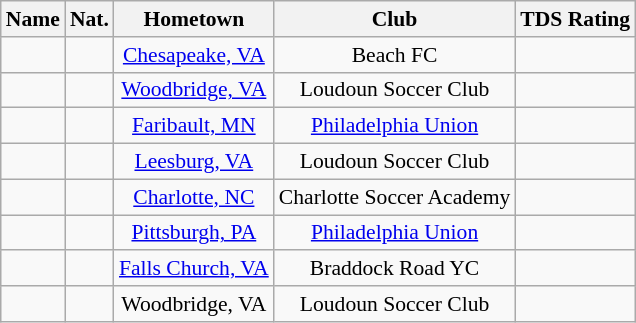<table class="wikitable" style="font-size:90%; text-align:center;" border="1">
<tr>
<th>Name</th>
<th>Nat.</th>
<th>Hometown</th>
<th>Club</th>
<th>TDS Rating</th>
</tr>
<tr>
<td></td>
<td></td>
<td><a href='#'>Chesapeake, VA</a></td>
<td>Beach FC</td>
<td></td>
</tr>
<tr>
<td></td>
<td></td>
<td><a href='#'>Woodbridge, VA</a></td>
<td>Loudoun Soccer Club</td>
<td></td>
</tr>
<tr>
<td></td>
<td></td>
<td><a href='#'>Faribault, MN</a></td>
<td><a href='#'>Philadelphia Union</a></td>
<td></td>
</tr>
<tr>
<td></td>
<td></td>
<td><a href='#'>Leesburg, VA</a></td>
<td>Loudoun Soccer Club</td>
<td></td>
</tr>
<tr>
<td></td>
<td></td>
<td><a href='#'>Charlotte, NC</a></td>
<td>Charlotte Soccer Academy</td>
<td></td>
</tr>
<tr>
<td></td>
<td></td>
<td><a href='#'>Pittsburgh, PA</a></td>
<td><a href='#'>Philadelphia Union</a></td>
<td></td>
</tr>
<tr>
<td></td>
<td></td>
<td><a href='#'>Falls Church, VA</a></td>
<td>Braddock Road YC</td>
<td></td>
</tr>
<tr>
<td></td>
<td></td>
<td>Woodbridge, VA</td>
<td>Loudoun Soccer Club</td>
<td></td>
</tr>
</table>
